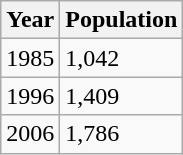<table class="wikitable">
<tr>
<th>Year</th>
<th>Population</th>
</tr>
<tr>
<td>1985</td>
<td>1,042</td>
</tr>
<tr>
<td>1996</td>
<td>1,409</td>
</tr>
<tr>
<td>2006</td>
<td>1,786</td>
</tr>
</table>
